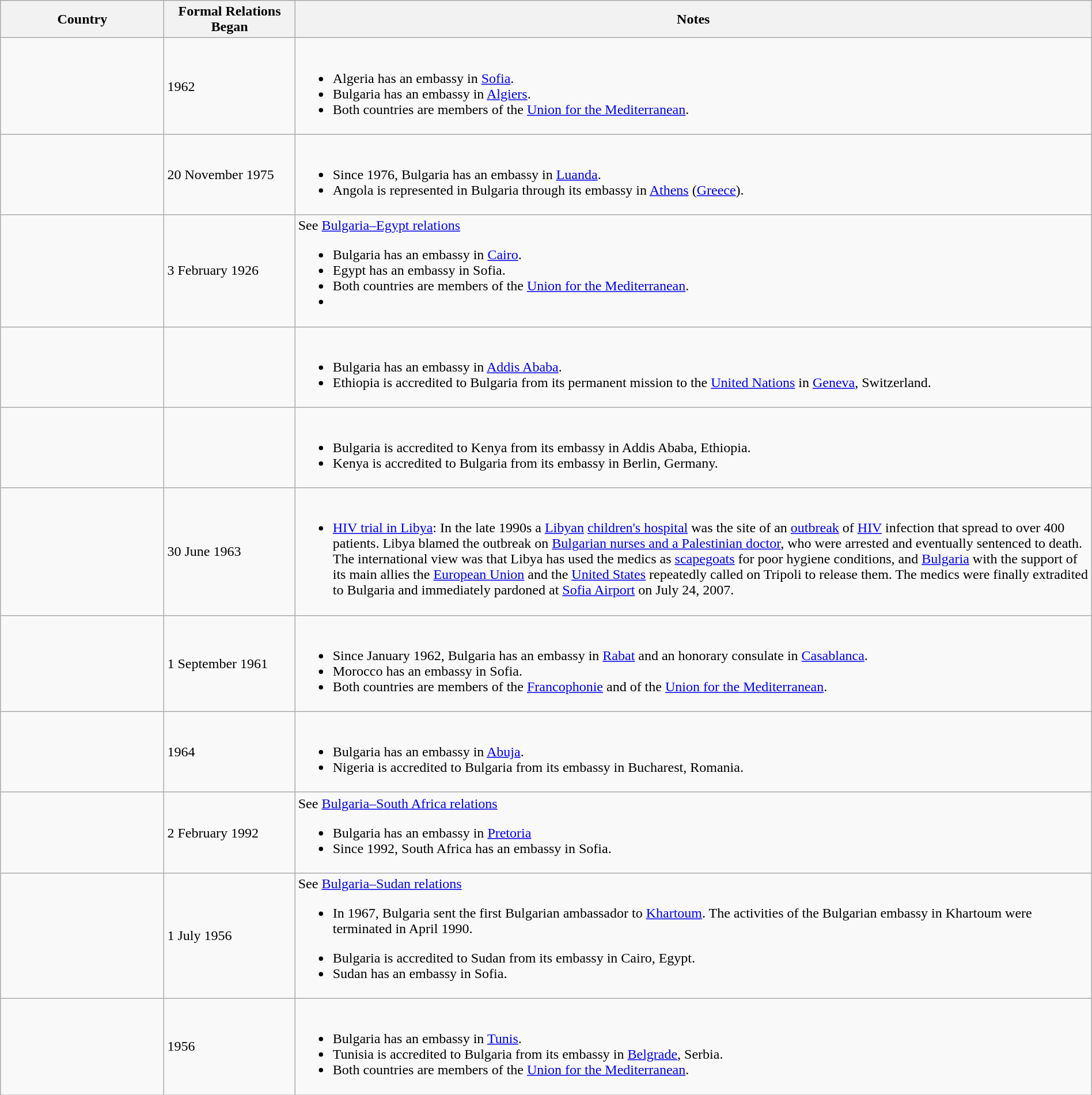<table class="wikitable sortable" border="1" style="width:100%; margin:auto;">
<tr>
<th width="15%">Country</th>
<th width="12%">Formal Relations Began</th>
<th>Notes</th>
</tr>
<tr -valign="top">
<td></td>
<td>1962</td>
<td><br><ul><li>Algeria has an embassy in <a href='#'>Sofia</a>.</li><li>Bulgaria has an embassy in <a href='#'>Algiers</a>.</li><li>Both countries are members of the <a href='#'>Union for the Mediterranean</a>.</li></ul></td>
</tr>
<tr -valign="top">
<td></td>
<td>20 November 1975</td>
<td><br><ul><li>Since 1976, Bulgaria has an embassy in <a href='#'>Luanda</a>.</li><li>Angola is represented in Bulgaria through its embassy in <a href='#'>Athens</a> (<a href='#'>Greece</a>).</li></ul></td>
</tr>
<tr -valign="top">
<td></td>
<td>3 February 1926</td>
<td>See <a href='#'>Bulgaria–Egypt relations</a><br><ul><li>Bulgaria has an embassy in <a href='#'>Cairo</a>.</li><li>Egypt has an embassy in Sofia.</li><li>Both countries are members of the <a href='#'>Union for the Mediterranean</a>.</li><li></li></ul></td>
</tr>
<tr -valign="top">
<td></td>
<td></td>
<td><br><ul><li>Bulgaria has an embassy in <a href='#'>Addis Ababa</a>.</li><li>Ethiopia is accredited to Bulgaria from its permanent mission to the <a href='#'>United Nations</a> in <a href='#'>Geneva</a>, Switzerland.</li></ul></td>
</tr>
<tr -valign="top">
<td></td>
<td></td>
<td><br><ul><li>Bulgaria is accredited to Kenya from its embassy in Addis Ababa, Ethiopia.</li><li>Kenya is accredited to Bulgaria from its embassy in Berlin, Germany.</li></ul></td>
</tr>
<tr -valign="top">
<td></td>
<td>30 June 1963</td>
<td><br><ul><li><a href='#'>HIV trial in Libya</a>: In the late 1990s a <a href='#'>Libyan</a> <a href='#'>children's hospital</a> was the site of an <a href='#'>outbreak</a> of <a href='#'>HIV</a> infection that spread to over 400 patients. Libya blamed the outbreak on <a href='#'>Bulgarian nurses and a Palestinian doctor</a>, who were arrested and eventually sentenced to death. The international view was that Libya has used the medics as <a href='#'>scapegoats</a> for poor hygiene conditions, and <a href='#'>Bulgaria</a> with the support of its main allies the <a href='#'>European Union</a> and the <a href='#'>United States</a> repeatedly called on Tripoli to release them. The medics were finally extradited to Bulgaria and immediately pardoned at <a href='#'>Sofia Airport</a> on July 24, 2007.</li></ul></td>
</tr>
<tr -valign="top">
<td></td>
<td>1 September 1961</td>
<td><br><ul><li>Since January 1962, Bulgaria has an embassy in <a href='#'>Rabat</a> and an honorary consulate in <a href='#'>Casablanca</a>.</li><li>Morocco has an embassy in Sofia.</li><li>Both countries are members of the <a href='#'>Francophonie</a> and of the <a href='#'>Union for the Mediterranean</a>.</li></ul></td>
</tr>
<tr -valign="top">
<td></td>
<td>1964</td>
<td><br><ul><li>Bulgaria has an embassy in <a href='#'>Abuja</a>.</li><li>Nigeria is accredited to Bulgaria from its embassy in Bucharest, Romania.</li></ul></td>
</tr>
<tr -valign="top">
<td></td>
<td>2 February 1992</td>
<td>See <a href='#'>Bulgaria–South Africa relations</a><br><ul><li>Bulgaria has an embassy in <a href='#'>Pretoria</a></li><li>Since 1992, South Africa has an embassy in Sofia.</li></ul></td>
</tr>
<tr -valign="top">
<td></td>
<td>1 July 1956</td>
<td>See <a href='#'>Bulgaria–Sudan relations</a><br><ul><li>In 1967, Bulgaria sent the first Bulgarian ambassador to <a href='#'>Khartoum</a>. The activities of the Bulgarian embassy in Khartoum were terminated in April 1990.</li></ul><ul><li>Bulgaria is accredited to Sudan from its embassy in Cairo, Egypt.</li><li>Sudan has an embassy in Sofia.</li></ul></td>
</tr>
<tr -valign="top">
<td></td>
<td>1956</td>
<td><br><ul><li>Bulgaria has an embassy in <a href='#'>Tunis</a>.</li><li>Tunisia is accredited to Bulgaria from its embassy in <a href='#'>Belgrade</a>, Serbia.</li><li>Both countries are members of the <a href='#'>Union for the Mediterranean</a>.</li></ul></td>
</tr>
</table>
